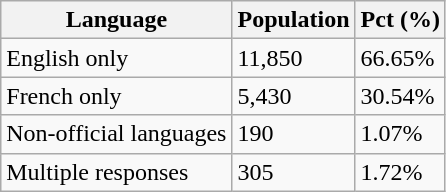<table class="wikitable">
<tr>
<th>Language</th>
<th>Population</th>
<th>Pct (%)</th>
</tr>
<tr>
<td>English only</td>
<td>11,850</td>
<td>66.65%</td>
</tr>
<tr>
<td>French only</td>
<td>5,430</td>
<td>30.54%</td>
</tr>
<tr>
<td>Non-official languages</td>
<td>190</td>
<td>1.07%</td>
</tr>
<tr>
<td>Multiple responses</td>
<td>305</td>
<td>1.72%</td>
</tr>
</table>
